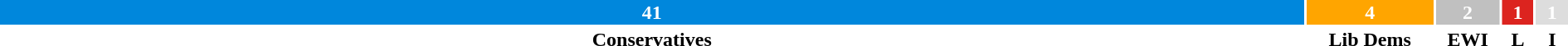<table style="width:100%; text-align:center;">
<tr style="color:white;">
<td style="background:#0087DC; width:83.68%;"><strong>41</strong></td>
<td style="background:orange; width:8.16%;"><strong>4</strong></td>
<td style="background:silver; width:4.08%;"><strong>2</strong></td>
<td style="background:#DC241f; width:2.04%;"><strong>1</strong></td>
<td style="background:#DDDDDD; width:2.04%;"><strong>1</strong></td>
</tr>
<tr>
<td><span><strong>Conservatives</strong></span></td>
<td><span><strong>Lib Dems</strong></span></td>
<td><span><strong>EWI</strong></span></td>
<td><span><strong>L</strong></span></td>
<td><span><strong>I</strong></span></td>
</tr>
</table>
